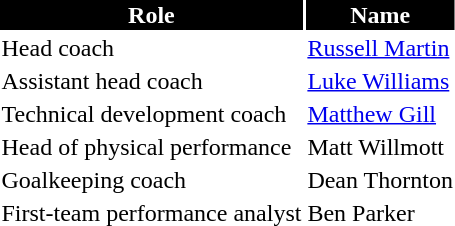<table class="toccolours">
<tr>
<th style="background:#000000; color:#FFFFFF;">Role</th>
<th style="background:#000000; color:#FFFFFF;">Name</th>
</tr>
<tr>
<td>Head coach</td>
<td> <a href='#'>Russell Martin</a></td>
</tr>
<tr>
<td>Assistant head coach</td>
<td> <a href='#'>Luke Williams</a></td>
</tr>
<tr>
<td>Technical development coach</td>
<td> <a href='#'>Matthew Gill</a></td>
</tr>
<tr>
<td>Head of physical performance</td>
<td> Matt Willmott</td>
</tr>
<tr>
<td>Goalkeeping coach</td>
<td> Dean Thornton</td>
</tr>
<tr>
<td>First-team performance analyst</td>
<td> Ben Parker</td>
</tr>
<tr>
</tr>
</table>
